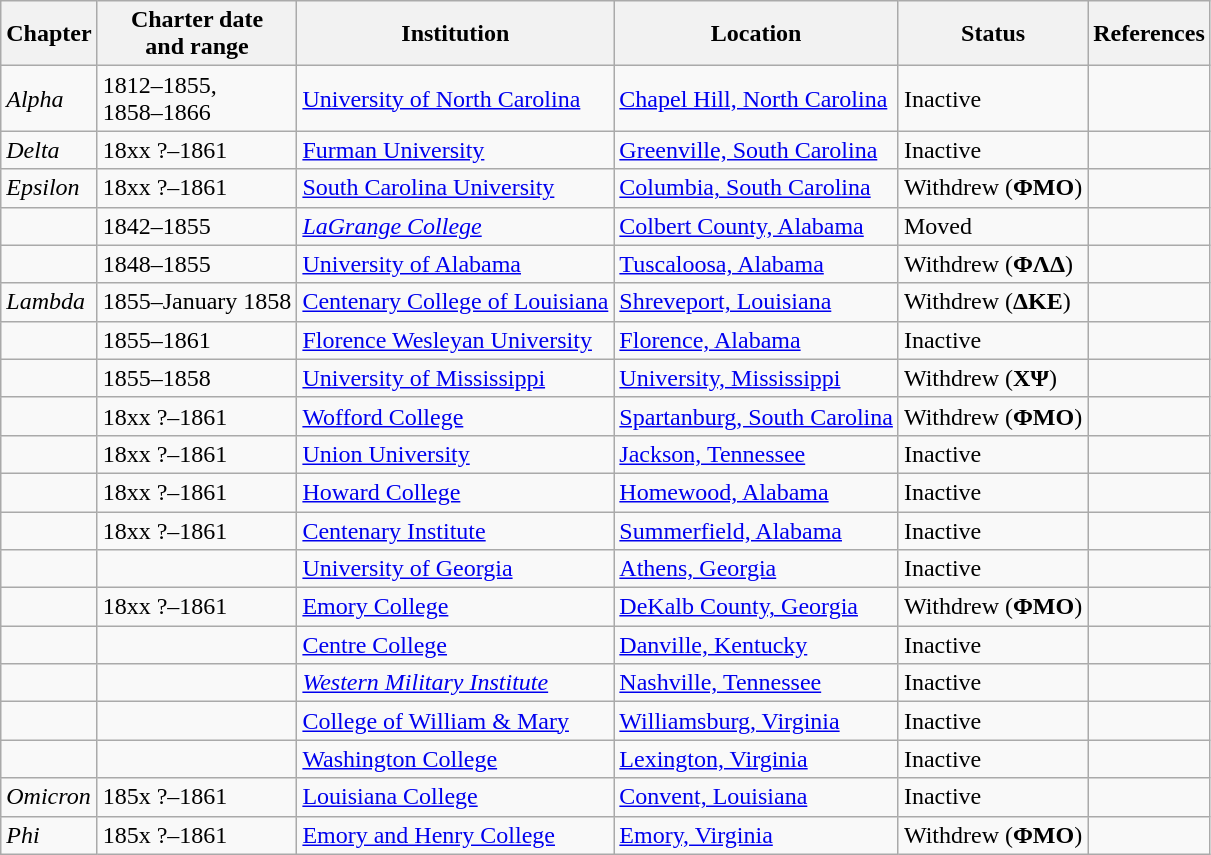<table class="wikitable sortable">
<tr>
<th>Chapter</th>
<th>Charter date<br>and range</th>
<th>Institution</th>
<th>Location</th>
<th>Status</th>
<th>References</th>
</tr>
<tr>
<td><em>Alpha</em></td>
<td>1812–1855,<br>1858–1866</td>
<td><a href='#'>University of North Carolina</a></td>
<td><a href='#'>Chapel Hill, North Carolina</a></td>
<td>Inactive</td>
<td></td>
</tr>
<tr>
<td><em>Delta</em></td>
<td>18xx ?–1861</td>
<td><a href='#'>Furman University</a></td>
<td><a href='#'>Greenville, South Carolina</a></td>
<td>Inactive</td>
<td></td>
</tr>
<tr>
<td><em>Epsilon</em></td>
<td>18xx ?–1861</td>
<td><a href='#'>South Carolina University</a></td>
<td><a href='#'>Columbia, South Carolina</a></td>
<td>Withdrew (<strong>ΦΜΟ</strong>)</td>
<td></td>
</tr>
<tr>
<td></td>
<td>1842–1855</td>
<td><a href='#'><em>LaGrange College</em></a></td>
<td><a href='#'>Colbert County, Alabama</a></td>
<td>Moved</td>
<td></td>
</tr>
<tr>
<td></td>
<td>1848–1855</td>
<td><a href='#'>University of Alabama</a></td>
<td><a href='#'>Tuscaloosa, Alabama</a></td>
<td>Withdrew (<strong>ΦΛΔ</strong>)</td>
<td></td>
</tr>
<tr>
<td><em>Lambda</em></td>
<td>1855–January 1858</td>
<td><a href='#'>Centenary College of Louisiana</a></td>
<td><a href='#'>Shreveport, Louisiana</a></td>
<td>Withdrew (<strong>ΔΚΕ</strong>)</td>
<td></td>
</tr>
<tr>
<td></td>
<td>1855–1861</td>
<td><a href='#'>Florence Wesleyan University</a></td>
<td><a href='#'>Florence, Alabama</a></td>
<td>Inactive</td>
<td></td>
</tr>
<tr>
<td></td>
<td>1855–1858</td>
<td><a href='#'>University of Mississippi</a></td>
<td><a href='#'>University, Mississippi</a></td>
<td>Withdrew (<strong>ΧΨ</strong>)</td>
<td></td>
</tr>
<tr>
<td></td>
<td>18xx ?–1861</td>
<td><a href='#'>Wofford College</a></td>
<td><a href='#'>Spartanburg, South Carolina</a></td>
<td>Withdrew (<strong>ΦΜΟ</strong>)</td>
<td></td>
</tr>
<tr>
<td></td>
<td>18xx ?–1861</td>
<td><a href='#'>Union University</a></td>
<td><a href='#'>Jackson, Tennessee</a></td>
<td>Inactive</td>
<td></td>
</tr>
<tr>
<td></td>
<td>18xx ?–1861</td>
<td><a href='#'>Howard College</a></td>
<td><a href='#'>Homewood, Alabama</a></td>
<td>Inactive</td>
<td></td>
</tr>
<tr>
<td></td>
<td>18xx ?–1861</td>
<td><a href='#'>Centenary Institute</a></td>
<td><a href='#'>Summerfield, Alabama</a></td>
<td>Inactive</td>
<td></td>
</tr>
<tr>
<td></td>
<td></td>
<td><a href='#'>University of Georgia</a></td>
<td><a href='#'>Athens, Georgia</a></td>
<td>Inactive</td>
<td></td>
</tr>
<tr>
<td></td>
<td>18xx ?–1861</td>
<td><a href='#'>Emory College</a></td>
<td><a href='#'>DeKalb County, Georgia</a></td>
<td>Withdrew (<strong>ΦΜΟ</strong>)</td>
<td></td>
</tr>
<tr>
<td></td>
<td></td>
<td><a href='#'>Centre College</a></td>
<td><a href='#'>Danville, Kentucky</a></td>
<td>Inactive</td>
<td></td>
</tr>
<tr>
<td></td>
<td></td>
<td><em><a href='#'>Western Military Institute</a></em></td>
<td><a href='#'>Nashville, Tennessee</a></td>
<td>Inactive</td>
<td></td>
</tr>
<tr>
<td></td>
<td></td>
<td><a href='#'>College of William & Mary</a></td>
<td><a href='#'>Williamsburg, Virginia</a></td>
<td>Inactive</td>
<td></td>
</tr>
<tr>
<td></td>
<td></td>
<td><a href='#'>Washington College</a></td>
<td><a href='#'>Lexington, Virginia</a></td>
<td>Inactive</td>
<td></td>
</tr>
<tr>
<td><em>Omicron</em></td>
<td>185x ?–1861</td>
<td><a href='#'>Louisiana College</a></td>
<td><a href='#'>Convent, Louisiana</a></td>
<td>Inactive</td>
<td></td>
</tr>
<tr>
<td><em>Phi</em></td>
<td>185x ?–1861</td>
<td><a href='#'>Emory and Henry College</a></td>
<td><a href='#'>Emory, Virginia</a></td>
<td>Withdrew (<strong>ΦΜΟ</strong>)</td>
<td></td>
</tr>
</table>
